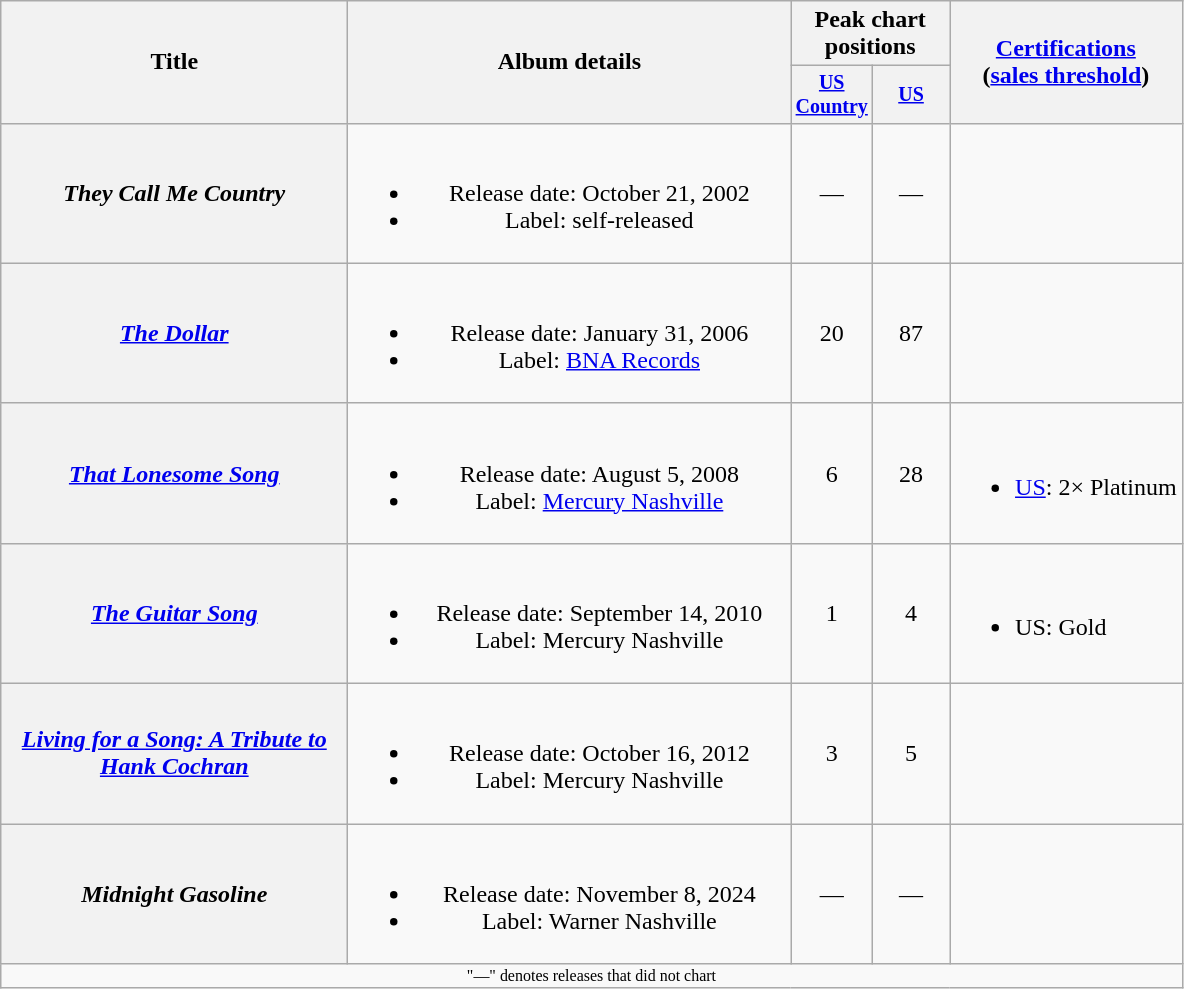<table class="wikitable plainrowheaders" style="text-align:center;">
<tr>
<th rowspan="2" style="width:14em;">Title</th>
<th rowspan="2" style="width:18em;">Album details</th>
<th colspan="2">Peak chart<br>positions</th>
<th rowspan="2"><a href='#'>Certifications</a><br>(<a href='#'>sales threshold</a>)</th>
</tr>
<tr style="font-size:smaller;">
<th style="width:45px;"><a href='#'>US Country</a><br></th>
<th style="width:45px;"><a href='#'>US</a><br></th>
</tr>
<tr>
<th scope="row"><em>They Call Me Country</em></th>
<td><br><ul><li>Release date: October 21, 2002</li><li>Label: self-released</li></ul></td>
<td>—</td>
<td>—</td>
<td></td>
</tr>
<tr>
<th scope="row"><em><a href='#'>The Dollar</a></em></th>
<td><br><ul><li>Release date: January 31, 2006</li><li>Label: <a href='#'>BNA Records</a></li></ul></td>
<td>20</td>
<td>87</td>
<td></td>
</tr>
<tr>
<th scope="row"><em><a href='#'>That Lonesome Song</a></em></th>
<td><br><ul><li>Release date: August 5, 2008</li><li>Label: <a href='#'>Mercury Nashville</a></li></ul></td>
<td>6</td>
<td>28</td>
<td style="text-align:left;"><br><ul><li><a href='#'>US</a>: 2× Platinum</li></ul></td>
</tr>
<tr>
<th scope="row"><em><a href='#'>The Guitar Song</a></em></th>
<td><br><ul><li>Release date: September 14, 2010</li><li>Label: Mercury Nashville</li></ul></td>
<td>1</td>
<td>4</td>
<td style="text-align:left;"><br><ul><li>US: Gold</li></ul></td>
</tr>
<tr>
<th scope="row"><em><a href='#'>Living for a Song: A Tribute to Hank Cochran</a></em></th>
<td><br><ul><li>Release date: October 16, 2012</li><li>Label: Mercury Nashville</li></ul></td>
<td>3</td>
<td>5</td>
<td></td>
</tr>
<tr>
<th scope="row"><em>Midnight Gasoline</em></th>
<td><br><ul><li>Release date: November 8, 2024</li><li>Label: Warner Nashville</li></ul></td>
<td>—</td>
<td>—</td>
<td></td>
</tr>
<tr>
<td colspan="5" style="font-size:8pt">"—" denotes releases that did not chart</td>
</tr>
</table>
